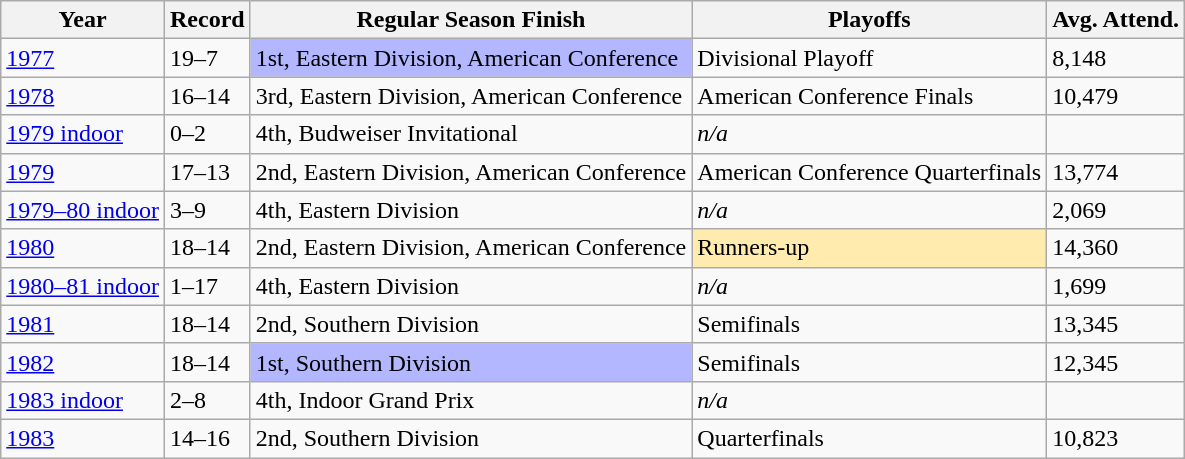<table class="wikitable">
<tr>
<th>Year</th>
<th>Record</th>
<th>Regular Season Finish</th>
<th>Playoffs</th>
<th>Avg. Attend.</th>
</tr>
<tr>
<td><a href='#'>1977</a></td>
<td>19–7</td>
<td style="background:#b3b7ff;">1st, Eastern Division, American Conference</td>
<td>Divisional Playoff</td>
<td>8,148</td>
</tr>
<tr>
<td><a href='#'>1978</a></td>
<td>16–14</td>
<td>3rd, Eastern Division, American Conference</td>
<td>American Conference Finals</td>
<td>10,479</td>
</tr>
<tr>
<td><a href='#'>1979 indoor</a></td>
<td>0–2</td>
<td>4th, Budweiser Invitational</td>
<td><em>n/a</em></td>
<td></td>
</tr>
<tr>
<td><a href='#'>1979</a></td>
<td>17–13</td>
<td>2nd, Eastern Division, American Conference</td>
<td>American Conference Quarterfinals</td>
<td>13,774</td>
</tr>
<tr>
<td><a href='#'>1979–80 indoor</a></td>
<td>3–9</td>
<td>4th, Eastern Division</td>
<td><em>n/a</em></td>
<td>2,069</td>
</tr>
<tr>
<td><a href='#'>1980</a></td>
<td>18–14</td>
<td>2nd, Eastern Division, American Conference</td>
<td style="background:#ffebad;">Runners-up</td>
<td>14,360</td>
</tr>
<tr>
<td><a href='#'>1980–81 indoor</a></td>
<td>1–17</td>
<td>4th, Eastern Division</td>
<td><em>n/a</em></td>
<td>1,699</td>
</tr>
<tr>
<td><a href='#'>1981</a></td>
<td>18–14</td>
<td>2nd, Southern Division</td>
<td>Semifinals</td>
<td>13,345</td>
</tr>
<tr>
<td><a href='#'>1982</a></td>
<td>18–14</td>
<td style="background:#b3b7ff;">1st, Southern Division</td>
<td>Semifinals</td>
<td>12,345</td>
</tr>
<tr>
<td><a href='#'>1983 indoor</a></td>
<td>2–8</td>
<td>4th, Indoor Grand Prix</td>
<td><em>n/a</em></td>
<td></td>
</tr>
<tr>
<td><a href='#'>1983</a></td>
<td>14–16</td>
<td>2nd, Southern Division</td>
<td>Quarterfinals</td>
<td>10,823</td>
</tr>
</table>
